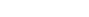<table style="width100%; text-align:center; font-weight:bold;">
<tr style="color:white;">
<td style="background:">72</td>
<td style="background:">15</td>
<td style="background:">4</td>
<td style="background:">1</td>
</tr>
<tr>
<td></td>
<td></td>
<td></td>
<td></td>
<td></td>
</tr>
</table>
